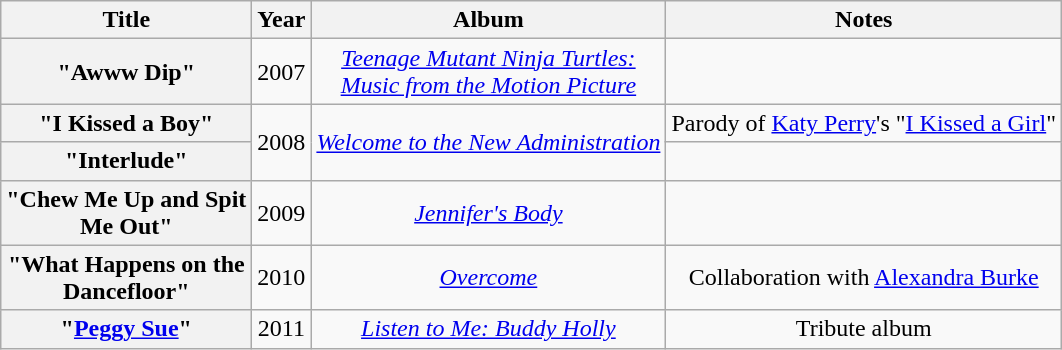<table class="wikitable plainrowheaders" style="text-align:center;">
<tr>
<th scope="col" style="width:10em;">Title</th>
<th scope="col">Year</th>
<th scope="col">Album</th>
<th scope="col">Notes</th>
</tr>
<tr>
<th scope="row">"Awww Dip"</th>
<td>2007</td>
<td><em><a href='#'>Teenage Mutant Ninja Turtles:<br>Music from the Motion Picture</a></em></td>
<td></td>
</tr>
<tr>
<th scope="row">"I Kissed a Boy"</th>
<td rowspan="2">2008</td>
<td rowspan="2"><em><a href='#'>Welcome to the New Administration</a></em></td>
<td>Parody of <a href='#'>Katy Perry</a>'s "<a href='#'>I Kissed a Girl</a>"</td>
</tr>
<tr>
<th scope="row">"Interlude"</th>
<td></td>
</tr>
<tr>
<th scope="row">"Chew Me Up and Spit Me Out"</th>
<td>2009</td>
<td><em><a href='#'>Jennifer's Body</a></em></td>
<td></td>
</tr>
<tr>
<th scope="row">"What Happens on the Dancefloor"</th>
<td>2010</td>
<td><em><a href='#'>Overcome</a></em></td>
<td>Collaboration with <a href='#'>Alexandra Burke</a></td>
</tr>
<tr>
<th scope="row">"<a href='#'>Peggy Sue</a>"</th>
<td>2011</td>
<td><em><a href='#'>Listen to Me: Buddy Holly</a></em></td>
<td>Tribute album</td>
</tr>
</table>
